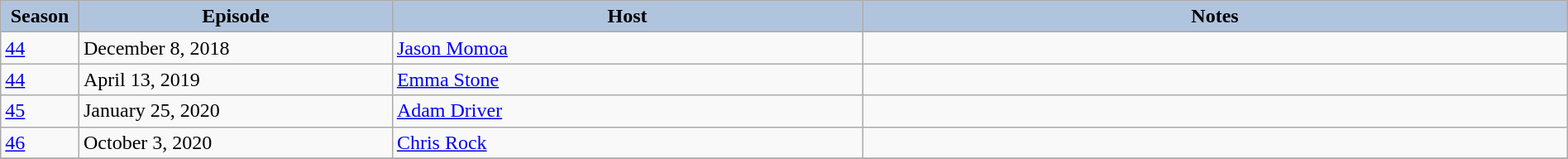<table class="wikitable" style="width:100%;">
<tr>
<th style="background:#B0C4DE;" width="5%">Season</th>
<th style="background:#B0C4DE;" width="20%">Episode</th>
<th style="background:#B0C4DE;" width="30%">Host</th>
<th style="background:#B0C4DE;" width="45%">Notes</th>
</tr>
<tr>
<td><a href='#'>44</a></td>
<td>December 8, 2018</td>
<td><a href='#'>Jason Momoa</a></td>
<td></td>
</tr>
<tr>
<td><a href='#'>44</a></td>
<td>April 13, 2019</td>
<td><a href='#'>Emma Stone</a></td>
<td></td>
</tr>
<tr>
<td><a href='#'>45</a></td>
<td>January 25, 2020</td>
<td><a href='#'>Adam Driver</a></td>
<td></td>
</tr>
<tr>
<td><a href='#'>46</a></td>
<td>October 3, 2020</td>
<td><a href='#'>Chris Rock</a></td>
<td></td>
</tr>
<tr>
</tr>
</table>
